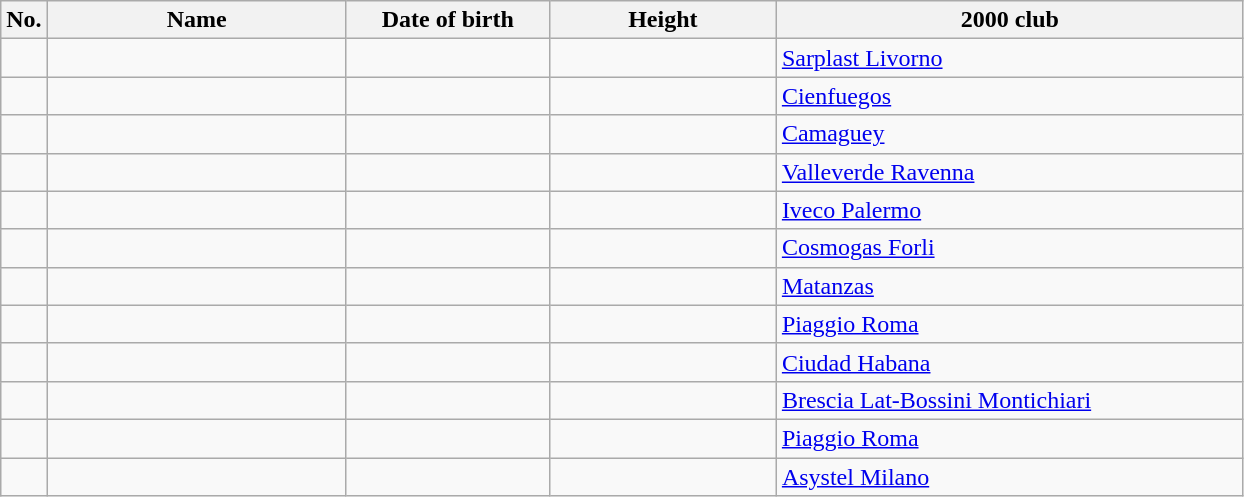<table class="wikitable sortable" style="font-size:100%; text-align:center;">
<tr>
<th>No.</th>
<th style="width:12em">Name</th>
<th style="width:8em">Date of birth</th>
<th style="width:9em">Height</th>
<th style="width:19em">2000 club</th>
</tr>
<tr>
<td></td>
<td align=left></td>
<td align=right></td>
<td></td>
<td align=left> <a href='#'>Sarplast Livorno</a></td>
</tr>
<tr>
<td></td>
<td align=left></td>
<td align=right></td>
<td></td>
<td align=left> <a href='#'>Cienfuegos</a></td>
</tr>
<tr>
<td></td>
<td align=left></td>
<td align=right></td>
<td></td>
<td align=left> <a href='#'>Camaguey</a></td>
</tr>
<tr>
<td></td>
<td align=left></td>
<td align=right></td>
<td></td>
<td align=left> <a href='#'>Valleverde Ravenna</a></td>
</tr>
<tr>
<td></td>
<td align=left></td>
<td align=right></td>
<td></td>
<td align=left> <a href='#'>Iveco Palermo</a></td>
</tr>
<tr>
<td></td>
<td align=left></td>
<td align=right></td>
<td></td>
<td align=left> <a href='#'>Cosmogas Forli</a></td>
</tr>
<tr>
<td></td>
<td align=left></td>
<td align=right></td>
<td></td>
<td align=left> <a href='#'>Matanzas</a></td>
</tr>
<tr>
<td></td>
<td align=left></td>
<td align=right></td>
<td></td>
<td align=left> <a href='#'>Piaggio Roma</a></td>
</tr>
<tr>
<td></td>
<td align=left></td>
<td align=right></td>
<td></td>
<td align=left> <a href='#'>Ciudad Habana</a></td>
</tr>
<tr>
<td></td>
<td align=left></td>
<td align=right></td>
<td></td>
<td align=left> <a href='#'>Brescia Lat-Bossini Montichiari</a></td>
</tr>
<tr>
<td></td>
<td align=left></td>
<td align=right></td>
<td></td>
<td align=left> <a href='#'>Piaggio Roma</a></td>
</tr>
<tr>
<td></td>
<td align=left></td>
<td align=right></td>
<td></td>
<td align=left> <a href='#'>Asystel Milano</a></td>
</tr>
</table>
